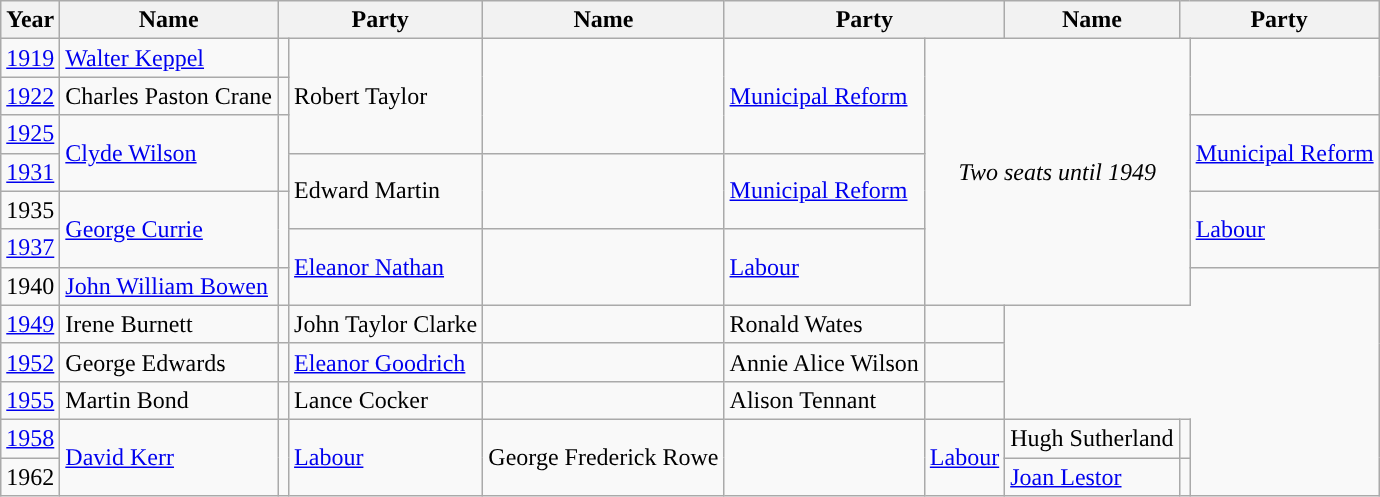<table class="wikitable">
<tr>
<th>Year</th>
<th>Name</th>
<th colspan=2>Party</th>
<th>Name</th>
<th colspan=2>Party</th>
<th>Name</th>
<th colspan=2>Party</th>
</tr>
<tr>
<td><a href='#'>1919</a></td>
<td><a href='#'>Walter Keppel</a></td>
<td></td>
<td rowspan=3>Robert Taylor</td>
<td rowspan=3 style="background-color: "></td>
<td rowspan=3><a href='#'>Municipal Reform</a></td>
<td rowspan=7 colspan=3 align="center"><em>Two seats until 1949</em></td>
</tr>
<tr>
<td><a href='#'>1922</a></td>
<td>Charles Paston Crane</td>
<td></td>
</tr>
<tr>
<td><a href='#'>1925</a></td>
<td rowspan=2><a href='#'>Clyde Wilson</a></td>
<td rowspan=2 style="background-color: "></td>
<td rowspan=2><a href='#'>Municipal Reform</a></td>
</tr>
<tr>
<td><a href='#'>1931</a></td>
<td rowspan=2>Edward Martin</td>
<td rowspan=2 style="background-color: "></td>
<td rowspan=2><a href='#'>Municipal Reform</a></td>
</tr>
<tr>
<td>1935</td>
<td rowspan=2><a href='#'>George Currie</a></td>
<td rowspan=2 style="background-color: "></td>
<td rowspan=2><a href='#'>Labour</a></td>
</tr>
<tr>
<td><a href='#'>1937</a></td>
<td rowspan=2><a href='#'>Eleanor Nathan</a></td>
<td rowspan=2 style="background-color: "></td>
<td rowspan=2><a href='#'>Labour</a></td>
</tr>
<tr>
<td>1940</td>
<td><a href='#'>John William Bowen</a></td>
<td></td>
</tr>
<tr>
<td><a href='#'>1949</a></td>
<td>Irene Burnett</td>
<td></td>
<td>John Taylor Clarke</td>
<td></td>
<td>Ronald Wates</td>
<td></td>
</tr>
<tr>
<td><a href='#'>1952</a></td>
<td>George Edwards</td>
<td></td>
<td><a href='#'>Eleanor Goodrich</a></td>
<td></td>
<td>Annie Alice Wilson</td>
<td></td>
</tr>
<tr>
<td><a href='#'>1955</a></td>
<td>Martin Bond</td>
<td></td>
<td>Lance Cocker</td>
<td></td>
<td>Alison Tennant</td>
<td></td>
</tr>
<tr>
<td><a href='#'>1958</a></td>
<td rowspan=2><a href='#'>David Kerr</a></td>
<td rowspan=2 style="background-color: "></td>
<td rowspan=2><a href='#'>Labour</a></td>
<td rowspan=2>George Frederick Rowe</td>
<td rowspan=2 style="background-color: "></td>
<td rowspan=2><a href='#'>Labour</a></td>
<td>Hugh Sutherland</td>
<td></td>
</tr>
<tr>
<td>1962</td>
<td><a href='#'>Joan Lestor</a></td>
<td></td>
</tr>
</table>
